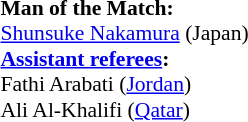<table width=50% style="font-size: 90%">
<tr>
<td><br><strong>Man of the Match:</strong>
<br> <a href='#'>Shunsuke Nakamura</a> (Japan)<br><strong><a href='#'>Assistant referees</a>:</strong>
<br> Fathi Arabati (<a href='#'>Jordan</a>)
<br> Ali Al-Khalifi (<a href='#'>Qatar</a>)</td>
</tr>
</table>
